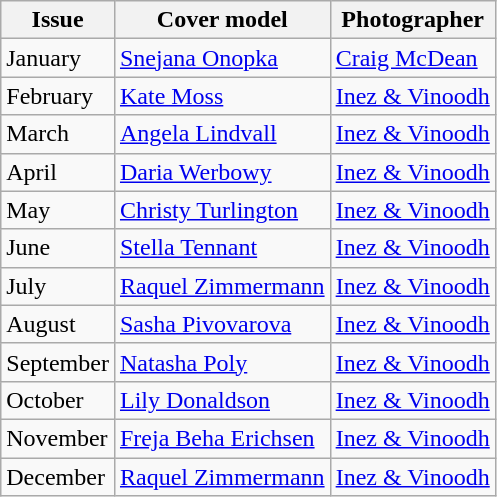<table class="sortable wikitable">
<tr>
<th>Issue</th>
<th>Cover model</th>
<th>Photographer</th>
</tr>
<tr>
<td>January</td>
<td><a href='#'>Snejana Onopka</a></td>
<td><a href='#'>Craig McDean</a></td>
</tr>
<tr>
<td>February</td>
<td><a href='#'>Kate Moss</a></td>
<td><a href='#'>Inez & Vinoodh</a></td>
</tr>
<tr>
<td>March</td>
<td><a href='#'>Angela Lindvall</a></td>
<td><a href='#'>Inez & Vinoodh</a></td>
</tr>
<tr>
<td>April</td>
<td><a href='#'>Daria Werbowy</a></td>
<td><a href='#'>Inez & Vinoodh</a></td>
</tr>
<tr>
<td>May</td>
<td><a href='#'>Christy Turlington</a></td>
<td><a href='#'>Inez & Vinoodh</a></td>
</tr>
<tr>
<td>June</td>
<td><a href='#'>Stella Tennant</a></td>
<td><a href='#'>Inez & Vinoodh</a></td>
</tr>
<tr>
<td>July</td>
<td><a href='#'>Raquel Zimmermann</a></td>
<td><a href='#'>Inez & Vinoodh</a></td>
</tr>
<tr>
<td>August</td>
<td><a href='#'>Sasha Pivovarova</a></td>
<td><a href='#'>Inez & Vinoodh</a></td>
</tr>
<tr>
<td>September</td>
<td><a href='#'>Natasha Poly</a></td>
<td><a href='#'>Inez & Vinoodh</a></td>
</tr>
<tr>
<td>October</td>
<td><a href='#'>Lily Donaldson</a></td>
<td><a href='#'>Inez & Vinoodh</a></td>
</tr>
<tr>
<td>November</td>
<td><a href='#'>Freja Beha Erichsen</a></td>
<td><a href='#'>Inez & Vinoodh</a></td>
</tr>
<tr>
<td>December</td>
<td><a href='#'>Raquel Zimmermann</a></td>
<td><a href='#'>Inez & Vinoodh</a></td>
</tr>
</table>
